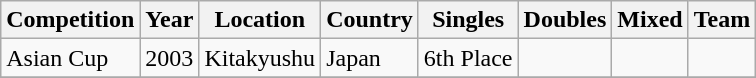<table class="wikitable sortable">
<tr class="hintergrundfarbe6">
<th>Competition</th>
<th>Year</th>
<th>Location</th>
<th>Country</th>
<th>Singles</th>
<th>Doubles</th>
<th>Mixed</th>
<th>Team</th>
</tr>
<tr>
<td>Asian Cup</td>
<td>2003</td>
<td>Kitakyushu</td>
<td>Japan</td>
<td>6th Place</td>
<td></td>
<td></td>
<td></td>
</tr>
<tr>
</tr>
</table>
